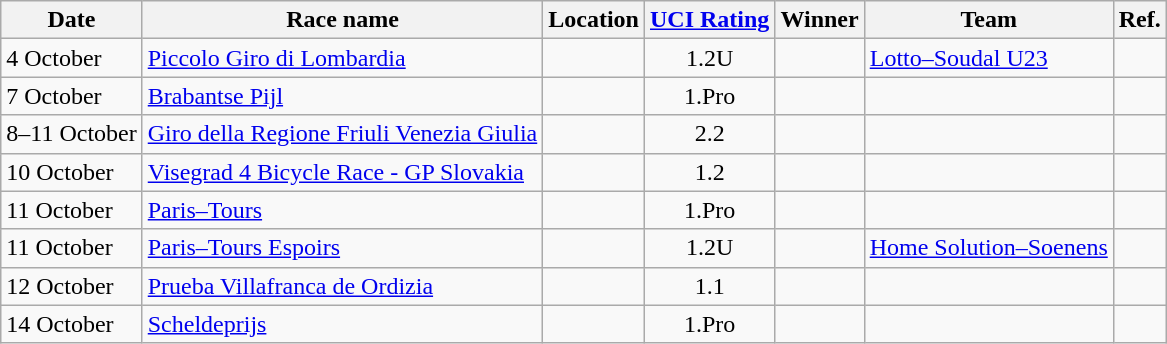<table class="wikitable sortable">
<tr>
<th>Date</th>
<th>Race name</th>
<th>Location</th>
<th><a href='#'>UCI Rating</a></th>
<th>Winner</th>
<th>Team</th>
<th>Ref.</th>
</tr>
<tr>
<td>4 October</td>
<td><a href='#'>Piccolo Giro di Lombardia</a></td>
<td></td>
<td align=center>1.2U</td>
<td></td>
<td><a href='#'>Lotto–Soudal U23</a></td>
<td align=center></td>
</tr>
<tr>
<td>7 October</td>
<td><a href='#'>Brabantse Pijl</a></td>
<td></td>
<td align=center>1.Pro</td>
<td></td>
<td></td>
<td align=center></td>
</tr>
<tr>
<td>8–11 October</td>
<td><a href='#'>Giro della Regione Friuli Venezia Giulia</a></td>
<td></td>
<td align=center>2.2</td>
<td></td>
<td></td>
<td align=center></td>
</tr>
<tr>
<td>10 October</td>
<td><a href='#'>Visegrad 4 Bicycle Race - GP Slovakia</a></td>
<td></td>
<td align=center>1.2</td>
<td></td>
<td></td>
<td align=center></td>
</tr>
<tr>
<td>11 October</td>
<td><a href='#'>Paris–Tours</a></td>
<td></td>
<td align=center>1.Pro</td>
<td></td>
<td></td>
<td align=center></td>
</tr>
<tr>
<td>11 October</td>
<td><a href='#'>Paris–Tours Espoirs</a></td>
<td></td>
<td align=center>1.2U</td>
<td></td>
<td><a href='#'>Home Solution–Soenens</a></td>
<td align=center></td>
</tr>
<tr>
<td>12 October</td>
<td><a href='#'>Prueba Villafranca de Ordizia</a></td>
<td></td>
<td align=center>1.1</td>
<td></td>
<td></td>
<td align=center></td>
</tr>
<tr>
<td>14 October</td>
<td><a href='#'>Scheldeprijs</a></td>
<td></td>
<td align=center>1.Pro</td>
<td></td>
<td></td>
<td align=center></td>
</tr>
</table>
